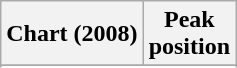<table class="wikitable plainrowheaders" style="text-align:center">
<tr>
<th scope="col">Chart (2008)</th>
<th scope="col">Peak<br>position</th>
</tr>
<tr>
</tr>
<tr>
</tr>
</table>
